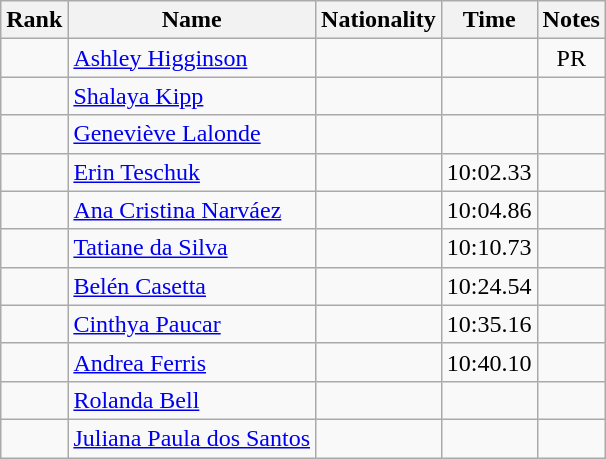<table class="wikitable sortable" style="text-align:center">
<tr>
<th>Rank</th>
<th>Name</th>
<th>Nationality</th>
<th>Time</th>
<th>Notes</th>
</tr>
<tr>
<td></td>
<td align=left><a href='#'>Ashley Higginson</a></td>
<td align=left></td>
<td></td>
<td>PR</td>
</tr>
<tr>
<td></td>
<td align=left><a href='#'>Shalaya Kipp</a></td>
<td align=left></td>
<td></td>
<td></td>
</tr>
<tr>
<td></td>
<td align=left><a href='#'>Geneviève Lalonde</a></td>
<td align=left></td>
<td></td>
<td></td>
</tr>
<tr>
<td></td>
<td align=left><a href='#'>Erin Teschuk</a></td>
<td align=left></td>
<td>10:02.33</td>
<td></td>
</tr>
<tr>
<td></td>
<td align=left><a href='#'>Ana Cristina Narváez</a></td>
<td align=left></td>
<td>10:04.86</td>
<td></td>
</tr>
<tr>
<td></td>
<td align=left><a href='#'>Tatiane da Silva</a></td>
<td align=left></td>
<td>10:10.73</td>
<td></td>
</tr>
<tr>
<td></td>
<td align=left><a href='#'>Belén Casetta</a></td>
<td align=left></td>
<td>10:24.54</td>
<td></td>
</tr>
<tr>
<td></td>
<td align=left><a href='#'>Cinthya Paucar</a></td>
<td align=left></td>
<td>10:35.16</td>
<td></td>
</tr>
<tr>
<td></td>
<td align=left><a href='#'>Andrea Ferris</a></td>
<td align=left></td>
<td>10:40.10</td>
<td></td>
</tr>
<tr>
<td></td>
<td align=left><a href='#'>Rolanda Bell</a></td>
<td align=left></td>
<td></td>
<td></td>
</tr>
<tr>
<td></td>
<td align=left><a href='#'>Juliana Paula dos Santos</a></td>
<td align=left></td>
<td></td>
<td></td>
</tr>
</table>
